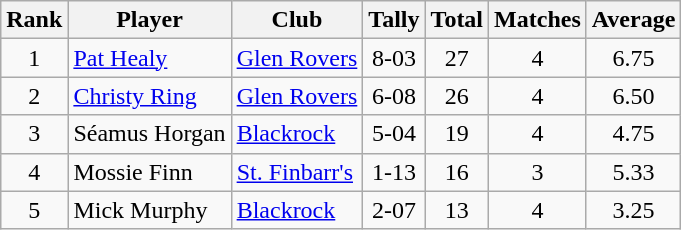<table class="wikitable">
<tr>
<th>Rank</th>
<th>Player</th>
<th>Club</th>
<th>Tally</th>
<th>Total</th>
<th>Matches</th>
<th>Average</th>
</tr>
<tr>
<td rowspan="1" style="text-align:center;">1</td>
<td><a href='#'>Pat Healy</a></td>
<td><a href='#'>Glen Rovers</a></td>
<td align=center>8-03</td>
<td align=center>27</td>
<td align=center>4</td>
<td align=center>6.75</td>
</tr>
<tr>
<td rowspan="1" style="text-align:center;">2</td>
<td><a href='#'>Christy Ring</a></td>
<td><a href='#'>Glen Rovers</a></td>
<td align=center>6-08</td>
<td align=center>26</td>
<td align=center>4</td>
<td align=center>6.50</td>
</tr>
<tr>
<td rowspan="1" style="text-align:center;">3</td>
<td>Séamus Horgan</td>
<td><a href='#'>Blackrock</a></td>
<td align=center>5-04</td>
<td align=center>19</td>
<td align=center>4</td>
<td align=center>4.75</td>
</tr>
<tr>
<td rowspan="1" style="text-align:center;">4</td>
<td>Mossie Finn</td>
<td><a href='#'>St. Finbarr's</a></td>
<td align=center>1-13</td>
<td align=center>16</td>
<td align=center>3</td>
<td align=center>5.33</td>
</tr>
<tr>
<td rowspan="1" style="text-align:center;">5</td>
<td>Mick Murphy</td>
<td><a href='#'>Blackrock</a></td>
<td align=center>2-07</td>
<td align=center>13</td>
<td align=center>4</td>
<td align=center>3.25</td>
</tr>
</table>
